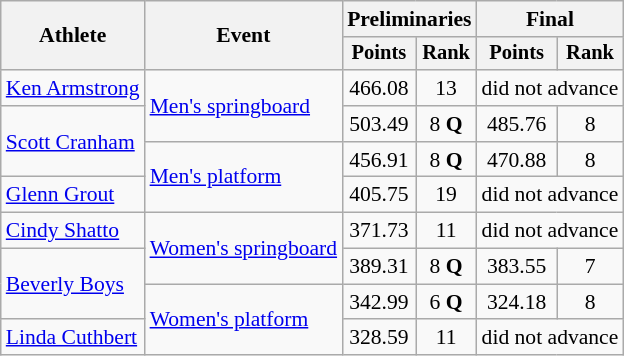<table class=wikitable style="font-size:90%;">
<tr>
<th rowspan="2">Athlete</th>
<th rowspan="2">Event</th>
<th colspan="2">Preliminaries</th>
<th colspan="2">Final</th>
</tr>
<tr style="font-size:95%">
<th>Points</th>
<th>Rank</th>
<th>Points</th>
<th>Rank</th>
</tr>
<tr align=center>
<td align=left><a href='#'>Ken Armstrong</a></td>
<td align=left rowspan=2><a href='#'>Men's springboard</a></td>
<td>466.08</td>
<td>13</td>
<td colspan=2>did not advance</td>
</tr>
<tr align=center>
<td align=left rowspan=2><a href='#'>Scott Cranham</a></td>
<td>503.49</td>
<td>8 <strong>Q</strong></td>
<td>485.76</td>
<td>8</td>
</tr>
<tr align=center>
<td align=left rowspan=2><a href='#'>Men's platform</a></td>
<td>456.91</td>
<td>8 <strong>Q</strong></td>
<td>470.88</td>
<td>8</td>
</tr>
<tr align=center>
<td align=left><a href='#'>Glenn Grout</a></td>
<td>405.75</td>
<td>19</td>
<td colspan=2>did not advance</td>
</tr>
<tr align=center>
<td align=left><a href='#'>Cindy Shatto</a></td>
<td align=left rowspan=2><a href='#'>Women's springboard</a></td>
<td>371.73</td>
<td>11</td>
<td colspan=2>did not advance</td>
</tr>
<tr align=center>
<td align=left rowspan=2><a href='#'>Beverly Boys</a></td>
<td>389.31</td>
<td>8 <strong>Q</strong></td>
<td>383.55</td>
<td>7</td>
</tr>
<tr align=center>
<td align=left rowspan=2><a href='#'>Women's platform</a></td>
<td>342.99</td>
<td>6 <strong>Q</strong></td>
<td>324.18</td>
<td>8</td>
</tr>
<tr align=center>
<td align=left><a href='#'>Linda Cuthbert</a></td>
<td>328.59</td>
<td>11</td>
<td colspan=2>did not advance</td>
</tr>
</table>
